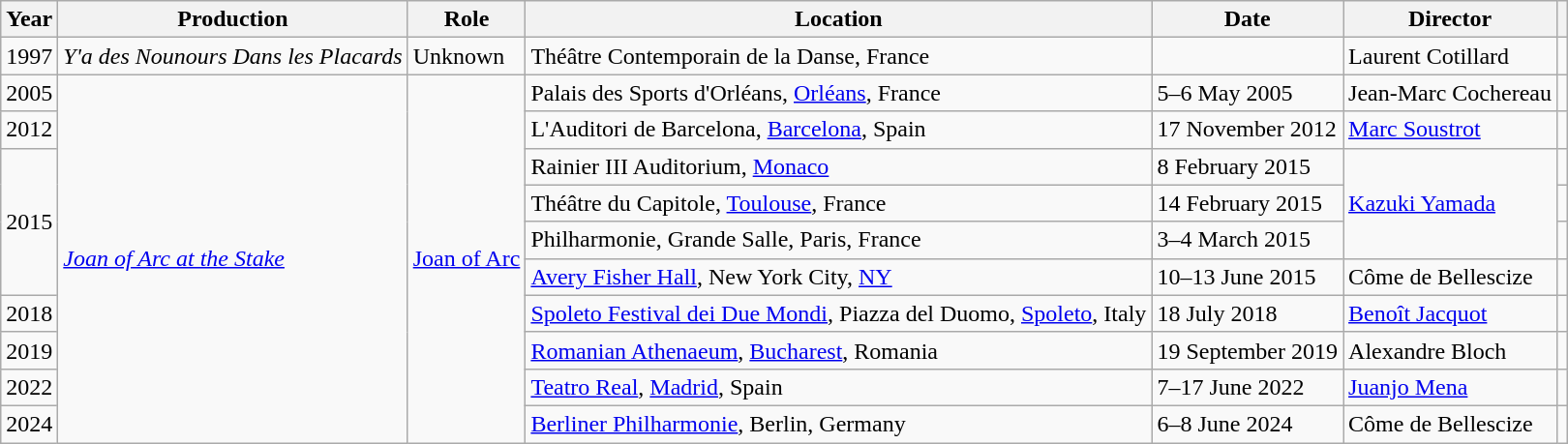<table class="wikitable">
<tr>
<th scope="col">Year</th>
<th scope="col">Production</th>
<th scope="col">Role</th>
<th scope="col">Location</th>
<th scope="col">Date</th>
<th scope="col">Director</th>
<th class="unsortable" scope="col"></th>
</tr>
<tr>
<td>1997</td>
<td><em>Y'a des Nounours Dans les Placards</em></td>
<td>Unknown</td>
<td>Théâtre Contemporain de la Danse, France</td>
<td></td>
<td>Laurent Cotillard</td>
<td></td>
</tr>
<tr>
<td>2005</td>
<td rowspan="10"><em><a href='#'>Joan of Arc at the Stake</a></em></td>
<td rowspan="10"><a href='#'>Joan of Arc</a></td>
<td>Palais des Sports d'Orléans, <a href='#'>Orléans</a>, France</td>
<td>5–6 May 2005</td>
<td>Jean-Marc Cochereau</td>
<td></td>
</tr>
<tr>
<td>2012</td>
<td>L'Auditori de Barcelona, <a href='#'>Barcelona</a>, Spain</td>
<td>17 November 2012</td>
<td><a href='#'>Marc Soustrot</a></td>
<td></td>
</tr>
<tr>
<td rowspan="4">2015</td>
<td>Rainier III Auditorium, <a href='#'>Monaco</a></td>
<td>8 February 2015</td>
<td rowspan=3><a href='#'>Kazuki Yamada</a></td>
<td></td>
</tr>
<tr>
<td>Théâtre du Capitole, <a href='#'>Toulouse</a>, France</td>
<td>14 February 2015</td>
<td></td>
</tr>
<tr>
<td>Philharmonie, Grande Salle, Paris, France</td>
<td>3–4 March 2015</td>
<td></td>
</tr>
<tr>
<td><a href='#'>Avery Fisher Hall</a>, New York City, <a href='#'>NY</a></td>
<td>10–13 June 2015</td>
<td>Côme de Bellescize</td>
<td></td>
</tr>
<tr>
<td>2018</td>
<td><a href='#'>Spoleto Festival dei Due Mondi</a>, Piazza del Duomo, <a href='#'>Spoleto</a>, Italy</td>
<td>18 July 2018</td>
<td><a href='#'>Benoît Jacquot</a></td>
<td></td>
</tr>
<tr>
<td>2019</td>
<td><a href='#'>Romanian Athenaeum</a>, <a href='#'>Bucharest</a>, Romania</td>
<td>19 September 2019</td>
<td>Alexandre Bloch</td>
<td></td>
</tr>
<tr>
<td>2022</td>
<td><a href='#'>Teatro Real</a>, <a href='#'>Madrid</a>, Spain</td>
<td>7–17 June 2022</td>
<td><a href='#'>Juanjo Mena</a></td>
<td></td>
</tr>
<tr>
<td>2024</td>
<td><a href='#'>Berliner Philharmonie</a>, Berlin, Germany</td>
<td>6–8 June 2024</td>
<td>Côme de Bellescize</td>
<td></td>
</tr>
</table>
